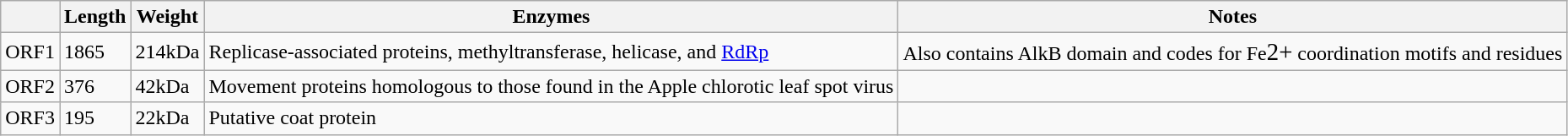<table class="wikitable">
<tr>
<th></th>
<th>Length</th>
<th>Weight</th>
<th>Enzymes</th>
<th>Notes</th>
</tr>
<tr>
<td>ORF1</td>
<td>1865</td>
<td>214kDa</td>
<td>Replicase-associated proteins, methyltransferase, helicase, and <a href='#'>RdRp</a></td>
<td>Also contains AlkB domain and codes for Fe<big>2+</big> coordination motifs and residues</td>
</tr>
<tr>
<td>ORF2</td>
<td>376</td>
<td>42kDa</td>
<td>Movement proteins homologous to those found in the Apple chlorotic leaf spot virus</td>
<td></td>
</tr>
<tr>
<td>ORF3</td>
<td>195</td>
<td>22kDa</td>
<td>Putative coat protein</td>
<td></td>
</tr>
</table>
